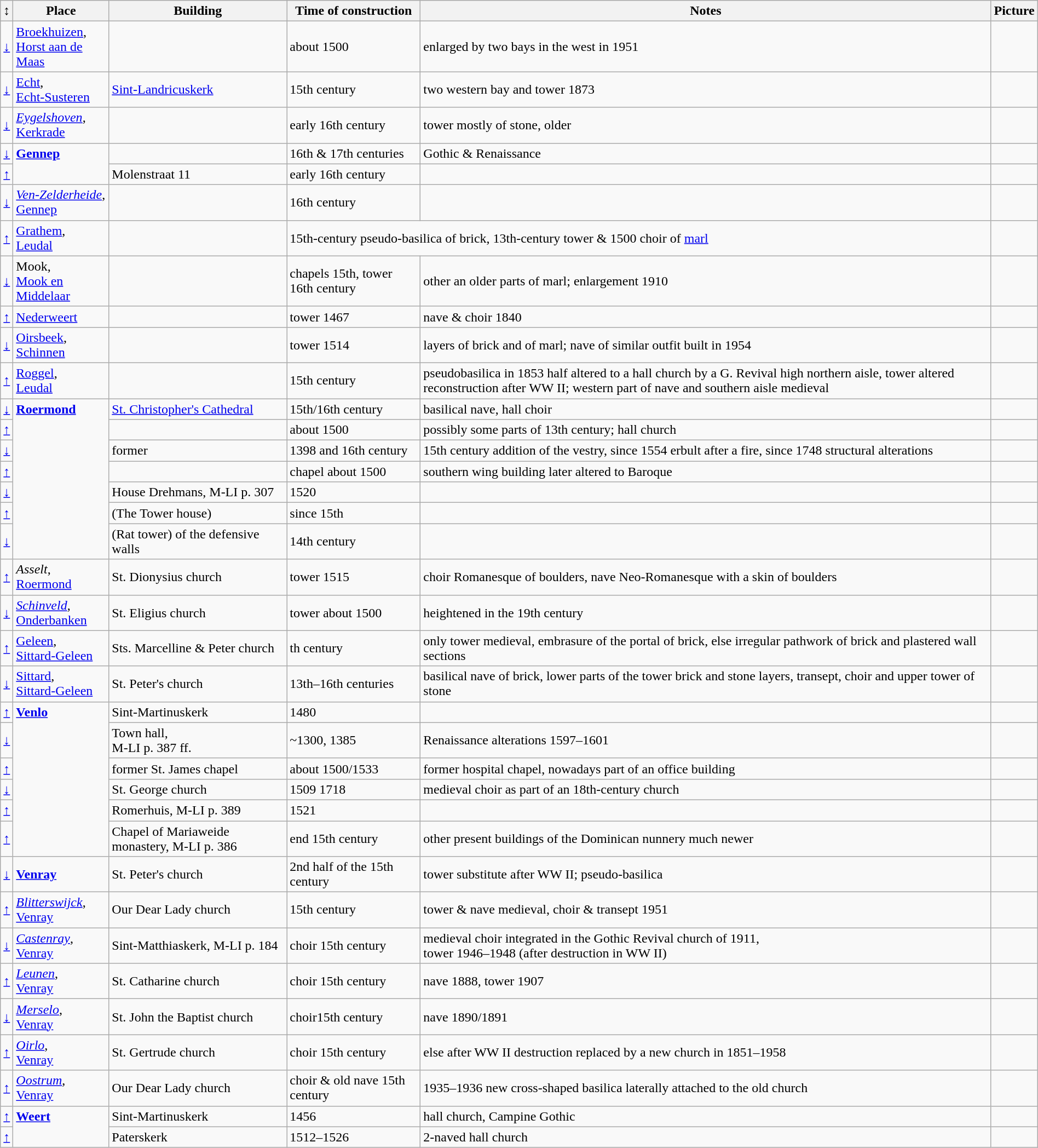<table class="wikitable"  style="border:2px; width:100%;">
<tr>
<th>↕</th>
<th>Place</th>
<th>Building</th>
<th>Time of construction</th>
<th>Notes</th>
<th>Picture</th>
</tr>
<tr>
<td><a href='#'>↓</a></td>
<td><a href='#'>Broekhuizen</a>,<br><a href='#'>Horst aan de Maas</a></td>
<td></td>
<td>about 1500</td>
<td>enlarged by two bays in the west in 1951</td>
<td></td>
</tr>
<tr>
<td><a href='#'>↓</a></td>
<td><a href='#'>Echt</a>,<br><a href='#'>Echt-Susteren</a></td>
<td><a href='#'>Sint-Landricuskerk</a></td>
<td>15th century</td>
<td>two western bay and tower 1873</td>
<td></td>
</tr>
<tr>
<td><a href='#'>↓</a></td>
<td><em><a href='#'>Eygelshoven</a></em>,<br><a href='#'>Kerkrade</a></td>
<td></td>
<td>early 16th century</td>
<td>tower mostly of stone, older</td>
<td></td>
</tr>
<tr>
<td><a href='#'>↓</a></td>
<td valign=top rowspan=2><strong><a href='#'>Gennep</a></strong></td>
<td></td>
<td>16th & 17th centuries</td>
<td>Gothic & Renaissance</td>
<td></td>
</tr>
<tr>
<td><a href='#'>↑</a></td>
<td>Molenstraat 11</td>
<td>early 16th century</td>
<td></td>
<td></td>
</tr>
<tr>
<td><a href='#'>↓</a></td>
<td><em><a href='#'>Ven-Zelderheide</a></em>,<br><a href='#'>Gennep</a></td>
<td></td>
<td>16th century</td>
<td></td>
<td></td>
</tr>
<tr>
<td><a href='#'>↑</a></td>
<td><a href='#'>Grathem</a>,<br><a href='#'>Leudal</a></td>
<td></td>
<td colspan="2">15th-century pseudo-basilica of brick, 13th-century tower & 1500 choir of <a href='#'>marl</a></td>
<td><br></td>
</tr>
<tr>
<td><a href='#'>↓</a></td>
<td>Mook,<br><a href='#'>Mook en Middelaar</a></td>
<td></td>
<td>chapels 15th, tower 16th century</td>
<td>other an older parts of marl; enlargement 1910</td>
<td></td>
</tr>
<tr>
<td><a href='#'>↑</a></td>
<td><a href='#'>Nederweert</a></td>
<td></td>
<td>tower 1467</td>
<td>nave & choir 1840</td>
<td></td>
</tr>
<tr>
<td><a href='#'>↓</a></td>
<td><a href='#'>Oirsbeek</a>,<br><a href='#'>Schinnen</a></td>
<td></td>
<td>tower 1514</td>
<td>layers of brick and of marl; nave of similar outfit built in 1954</td>
<td></td>
</tr>
<tr>
<td><a href='#'>↑</a></td>
<td><a href='#'>Roggel</a>,<br><a href='#'>Leudal</a></td>
<td></td>
<td>15th century</td>
<td>pseudobasilica in 1853 half altered to a hall church by a G. Revival high northern aisle, tower altered reconstruction after WW II; western part of nave and southern aisle medieval</td>
<td></td>
</tr>
<tr>
<td><a href='#'>↓</a></td>
<td rowspan="7" valign="top"><strong><a href='#'>Roermond</a></strong></td>
<td><a href='#'>St. Christopher's Cathedral</a></td>
<td>15th/16th century</td>
<td>basilical nave, hall choir</td>
<td></td>
</tr>
<tr>
<td><a href='#'>↑</a></td>
<td></td>
<td>about 1500</td>
<td>possibly some parts of 13th century; hall church</td>
<td></td>
</tr>
<tr>
<td><a href='#'>↓</a></td>
<td>former </td>
<td>1398 and 16th century</td>
<td>15th century addition of the vestry, since 1554 erbult after a fire, since 1748 structural alterations</td>
<td></td>
</tr>
<tr>
<td><a href='#'>↑</a></td>
<td></td>
<td>chapel about 1500</td>
<td>southern wing building later altered to Baroque</td>
<td></td>
</tr>
<tr>
<td><a href='#'>↓</a></td>
<td>House Drehmans, M-LI p. 307</td>
<td>1520</td>
<td></td>
<td></td>
</tr>
<tr>
<td><a href='#'>↑</a></td>
<td> (The Tower house)</td>
<td>since 15th</td>
<td></td>
<td></td>
</tr>
<tr>
<td><a href='#'>↓</a></td>
<td> (Rat tower) of the defensive walls</td>
<td>14th century</td>
<td></td>
<td></td>
</tr>
<tr>
<td><a href='#'>↑</a></td>
<td><em>Asselt</em>,<br><a href='#'>Roermond</a></td>
<td>St. Dionysius church</td>
<td>tower 1515</td>
<td>choir Romanesque of boulders, nave Neo-Romanesque with a skin of boulders</td>
<td></td>
</tr>
<tr>
<td><a href='#'>↓</a></td>
<td><em><a href='#'>Schinveld</a></em>,<br><a href='#'>Onderbanken</a></td>
<td>St. Eligius church</td>
<td>tower about 1500</td>
<td>heightened in the 19th century</td>
<td></td>
</tr>
<tr>
<td><a href='#'>↑</a></td>
<td><a href='#'>Geleen</a>,<br><a href='#'>Sittard-Geleen</a></td>
<td>Sts. Marcelline & Peter church</td>
<td>th century</td>
<td>only tower medieval, embrasure of the portal of brick, else irregular pathwork of brick and plastered wall sections</td>
<td></td>
</tr>
<tr>
<td><a href='#'>↓</a></td>
<td><a href='#'>Sittard</a>,<br><a href='#'>Sittard-Geleen</a></td>
<td>St. Peter's church</td>
<td>13th–16th centuries</td>
<td>basilical nave of brick, lower parts of the tower brick and stone layers, transept, choir and upper tower of stone</td>
<td></td>
</tr>
<tr>
<td><a href='#'>↑</a></td>
<td rowspan="6" valign="top"><strong><a href='#'>Venlo</a></strong></td>
<td>Sint-Martinuskerk</td>
<td>1480</td>
<td></td>
<td></td>
</tr>
<tr>
<td><a href='#'>↓</a></td>
<td>Town hall,<br>M-LI p. 387 ff.</td>
<td>~1300, 1385</td>
<td>Renaissance alterations 1597–1601</td>
<td></td>
</tr>
<tr>
<td><a href='#'>↑</a></td>
<td>former St. James chapel</td>
<td>about 1500/1533</td>
<td>former hospital chapel, nowadays part of an office building</td>
<td></td>
</tr>
<tr>
<td><a href='#'>↓</a></td>
<td>St. George church</td>
<td>1509 1718</td>
<td>medieval choir as part of an 18th-century church</td>
<td></td>
</tr>
<tr>
<td><a href='#'>↑</a></td>
<td>Romerhuis, M-LI p. 389</td>
<td>1521</td>
<td></td>
<td></td>
</tr>
<tr>
<td><a href='#'>↑</a></td>
<td>Chapel of Mariaweide monastery, M-LI p. 386</td>
<td>end 15th century</td>
<td>other present buildings of the Dominican nunnery much newer</td>
<td></td>
</tr>
<tr>
<td><a href='#'>↓</a></td>
<td><strong><a href='#'>Venray</a></strong></td>
<td>St. Peter's church</td>
<td>2nd half of the 15th century</td>
<td>tower substitute after WW II; pseudo-basilica</td>
<td></td>
</tr>
<tr>
<td><a href='#'>↑</a></td>
<td><em><a href='#'>Blitterswijck</a></em>,<br><a href='#'>Venray</a></td>
<td>Our Dear Lady church</td>
<td>15th century</td>
<td>tower & nave medieval, choir & transept 1951</td>
<td></td>
</tr>
<tr>
<td><a href='#'>↓</a></td>
<td><em><a href='#'>Castenray</a></em>,<br><a href='#'>Venray</a></td>
<td>Sint-Matthiaskerk, M-LI p. 184</td>
<td>choir 15th century</td>
<td>medieval choir integrated in the Gothic Revival church of 1911,<br>tower 1946–1948 (after destruction in WW II)</td>
<td></td>
</tr>
<tr>
<td><a href='#'>↑</a></td>
<td><em><a href='#'>Leunen</a></em>,<br><a href='#'>Venray</a></td>
<td>St. Catharine church</td>
<td>choir 15th century</td>
<td>nave 1888, tower 1907</td>
<td></td>
</tr>
<tr>
<td><a href='#'>↓</a></td>
<td><em><a href='#'>Merselo</a></em>,<br><a href='#'>Venray</a></td>
<td>St. John the Baptist church</td>
<td>choir15th century</td>
<td>nave 1890/1891</td>
<td></td>
</tr>
<tr>
<td><a href='#'>↑</a></td>
<td><em><a href='#'>Oirlo</a></em>,<br><a href='#'>Venray</a></td>
<td>St. Gertrude church</td>
<td>choir 15th century</td>
<td>else after WW II destruction replaced by a new church in 1851–1958</td>
<td></td>
</tr>
<tr>
<td><a href='#'>↑</a></td>
<td><em><a href='#'>Oostrum</a></em>,<br><a href='#'>Venray</a></td>
<td>Our Dear Lady church</td>
<td>choir & old nave 15th century</td>
<td>1935–1936 new cross-shaped basilica laterally attached to the old church</td>
<td></td>
</tr>
<tr>
<td><a href='#'>↑</a></td>
<td rowspan="2" valign="top"><strong><a href='#'>Weert</a></strong></td>
<td>Sint-Martinuskerk</td>
<td>1456</td>
<td>hall church, Campine Gothic</td>
<td></td>
</tr>
<tr>
<td><a href='#'>↑</a></td>
<td>Paterskerk</td>
<td>1512–1526</td>
<td>2-naved hall church</td>
<td></td>
</tr>
</table>
